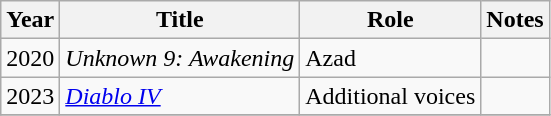<table class="wikitable sortable">
<tr>
<th>Year</th>
<th>Title</th>
<th>Role</th>
<th class="unsortable">Notes</th>
</tr>
<tr>
<td>2020</td>
<td><em>Unknown 9: Awakening</em></td>
<td>Azad</td>
<td></td>
</tr>
<tr>
<td>2023</td>
<td><em><a href='#'>Diablo IV</a></em></td>
<td>Additional voices</td>
<td></td>
</tr>
<tr>
</tr>
</table>
